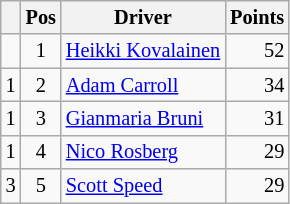<table class="wikitable" style="font-size: 85%;">
<tr>
<th></th>
<th>Pos</th>
<th>Driver</th>
<th>Points</th>
</tr>
<tr>
<td align="left"></td>
<td align="center">1</td>
<td> <a href='#'>Heikki Kovalainen</a></td>
<td align="right">52</td>
</tr>
<tr>
<td align="left"> 1</td>
<td align="center">2</td>
<td> <a href='#'>Adam Carroll</a></td>
<td align="right">34</td>
</tr>
<tr>
<td align="left"> 1</td>
<td align="center">3</td>
<td> <a href='#'>Gianmaria Bruni</a></td>
<td align="right">31</td>
</tr>
<tr>
<td align="left"> 1</td>
<td align="center">4</td>
<td> <a href='#'>Nico Rosberg</a></td>
<td align="right">29</td>
</tr>
<tr>
<td align="left"> 3</td>
<td align="center">5</td>
<td> <a href='#'>Scott Speed</a></td>
<td align="right">29</td>
</tr>
</table>
